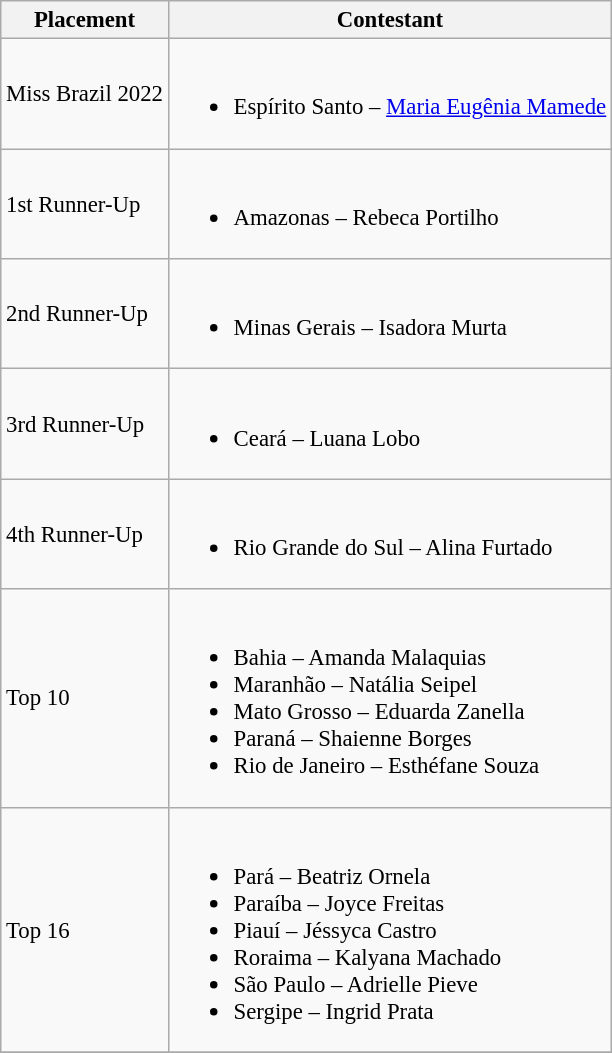<table class="wikitable sortable" style="font-size: 95%;">
<tr>
<th>Placement</th>
<th>Contestant</th>
</tr>
<tr>
<td>Miss Brazil 2022</td>
<td><br><ul><li>Espírito Santo – <a href='#'>Maria Eugênia Mamede</a></li></ul></td>
</tr>
<tr>
<td>1st Runner-Up</td>
<td><br><ul><li>Amazonas – Rebeca Portilho</li></ul></td>
</tr>
<tr>
<td>2nd Runner-Up</td>
<td><br><ul><li>Minas Gerais – Isadora Murta</li></ul></td>
</tr>
<tr>
<td>3rd Runner-Up</td>
<td><br><ul><li>Ceará – Luana Lobo</li></ul></td>
</tr>
<tr>
<td>4th Runner-Up</td>
<td><br><ul><li>Rio Grande do Sul – Alina Furtado</li></ul></td>
</tr>
<tr>
<td>Top 10</td>
<td><br><ul><li>Bahia – Amanda Malaquias</li><li>Maranhão – Natália Seipel</li><li>Mato Grosso – Eduarda Zanella</li><li>Paraná – Shaienne Borges</li><li>Rio de Janeiro – Esthéfane Souza</li></ul></td>
</tr>
<tr>
<td>Top 16</td>
<td><br><ul><li>Pará – Beatriz Ornela</li><li>Paraíba – Joyce Freitas</li><li>Piauí – Jéssyca Castro</li><li>Roraima – Kalyana Machado</li><li>São Paulo – Adrielle Pieve</li><li>Sergipe – Ingrid Prata</li></ul></td>
</tr>
<tr>
</tr>
</table>
